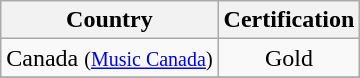<table class="wikitable">
<tr>
<th>Country</th>
<th>Certification</th>
</tr>
<tr>
<td>Canada <small>(<a href='#'>Music Canada</a>)</small></td>
<td style="text-align:center;">Gold</td>
</tr>
<tr>
</tr>
</table>
